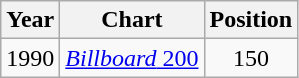<table class="wikitable">
<tr>
<th>Year</th>
<th>Chart</th>
<th>Position</th>
</tr>
<tr>
<td>1990</td>
<td><a href='#'><em>Billboard</em> 200</a></td>
<td align="center">150</td>
</tr>
</table>
